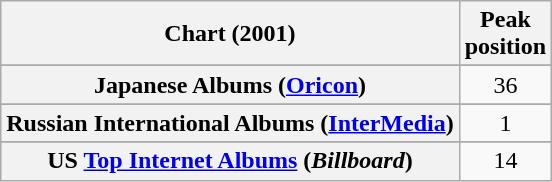<table class="wikitable sortable plainrowheaders" style="text-align:center">
<tr>
<th scope=col>Chart (2001)</th>
<th scope=col>Peak<br>position</th>
</tr>
<tr>
</tr>
<tr>
</tr>
<tr>
</tr>
<tr>
</tr>
<tr>
<th scope=row>Japanese Albums (<a href='#'>Oricon</a>)</th>
<td align="center">36</td>
</tr>
<tr>
</tr>
<tr>
<th scope="row">Russian International Albums (<a href='#'>InterMedia</a>)</th>
<td>1</td>
</tr>
<tr>
</tr>
<tr>
</tr>
<tr>
</tr>
<tr>
</tr>
<tr>
</tr>
<tr>
<th scope=row>US <a href='#'>Top Internet Albums</a> (<em>Billboard</em>)</th>
<td style="text-align:center;">14</td>
</tr>
</table>
